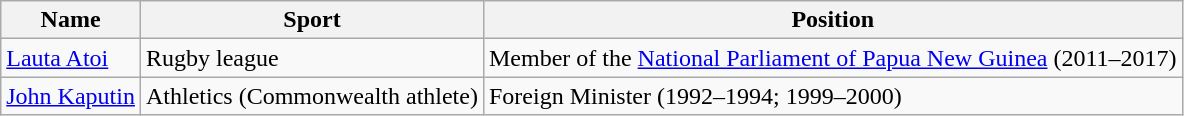<table class="wikitable sortable">
<tr>
<th>Name</th>
<th>Sport</th>
<th>Position</th>
</tr>
<tr>
<td data-sort-value="Atoi,Lauta"><a href='#'>Lauta Atoi</a></td>
<td>Rugby league</td>
<td>Member of the <a href='#'>National Parliament of Papua New Guinea</a> (2011–2017)</td>
</tr>
<tr>
<td data-sort-value="Kaputin,John"><a href='#'>John Kaputin</a></td>
<td>Athletics (Commonwealth athlete)</td>
<td>Foreign Minister (1992–1994; 1999–2000)</td>
</tr>
</table>
